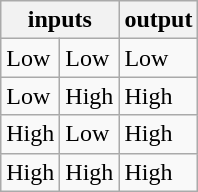<table class="wikitable">
<tr>
<th colspan="2">inputs</th>
<th>output</th>
</tr>
<tr>
<td>Low</td>
<td>Low</td>
<td>Low</td>
</tr>
<tr>
<td>Low</td>
<td>High</td>
<td>High</td>
</tr>
<tr>
<td>High</td>
<td>Low</td>
<td>High</td>
</tr>
<tr>
<td>High</td>
<td>High</td>
<td>High</td>
</tr>
</table>
